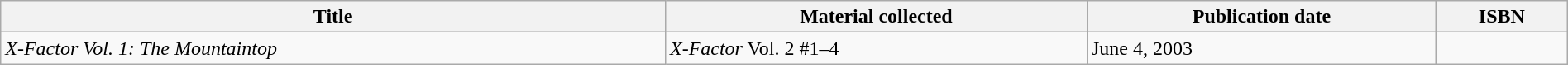<table class="wikitable" width="100%">
<tr>
<th>Title</th>
<th>Material collected</th>
<th>Publication date</th>
<th>ISBN</th>
</tr>
<tr>
<td><em>X-Factor Vol. 1: The Mountaintop</em></td>
<td><em>X-Factor</em> Vol. 2 #1–4</td>
<td>June 4, 2003</td>
<td></td>
</tr>
</table>
